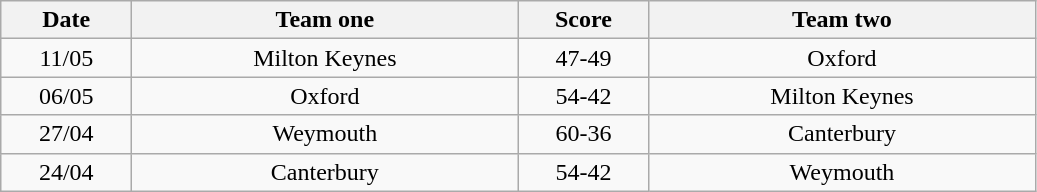<table class="wikitable" style="text-align: center">
<tr>
<th width=80>Date</th>
<th width=250>Team one</th>
<th width=80>Score</th>
<th width=250>Team two</th>
</tr>
<tr>
<td>11/05</td>
<td>Milton Keynes</td>
<td>47-49</td>
<td>Oxford</td>
</tr>
<tr>
<td>06/05</td>
<td>Oxford</td>
<td>54-42</td>
<td>Milton Keynes</td>
</tr>
<tr>
<td>27/04</td>
<td>Weymouth</td>
<td>60-36</td>
<td>Canterbury</td>
</tr>
<tr>
<td>24/04</td>
<td>Canterbury</td>
<td>54-42</td>
<td>Weymouth</td>
</tr>
</table>
